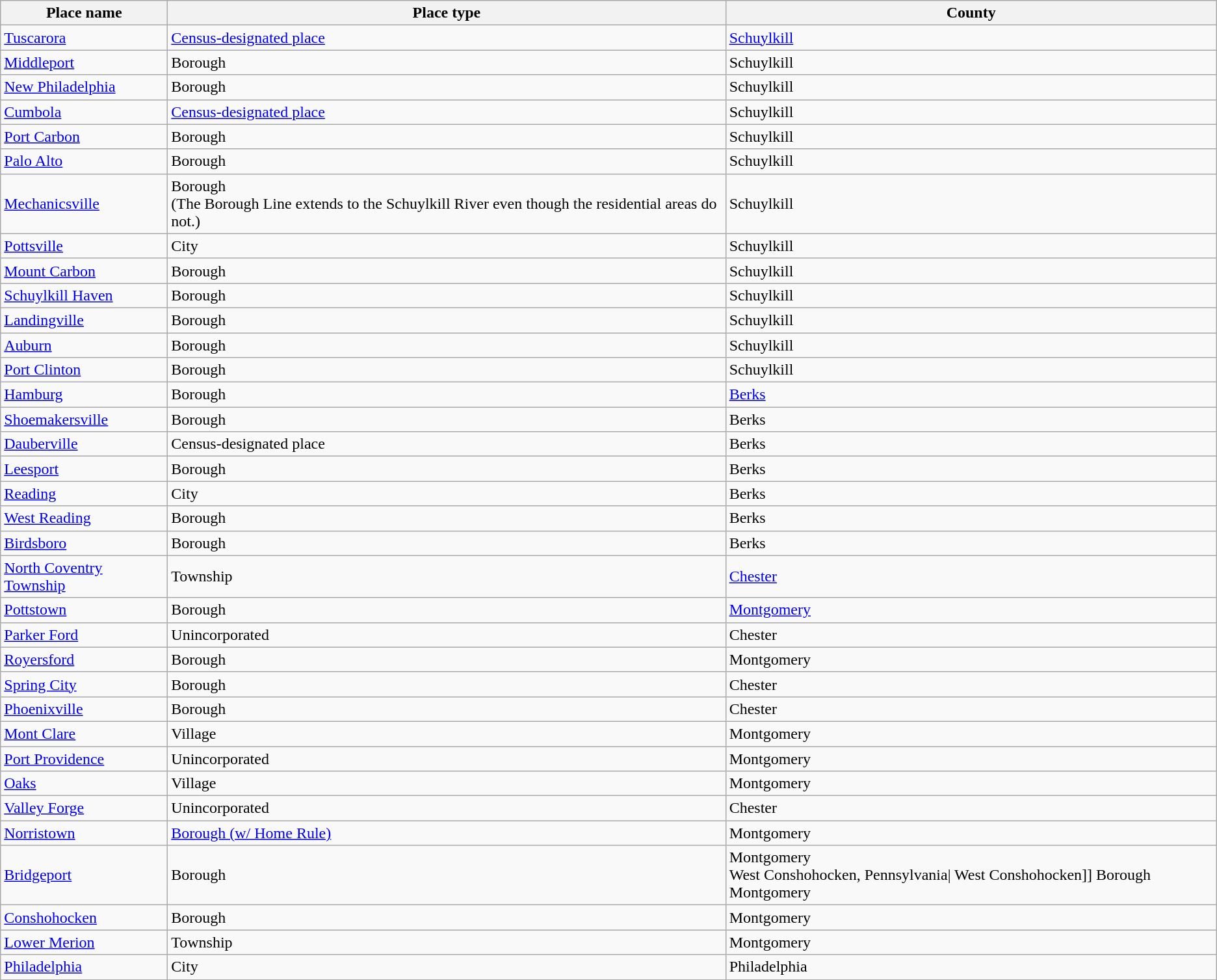<table class="wikitable sortable">
<tr>
<th>Place name</th>
<th>Place type</th>
<th>County</th>
</tr>
<tr>
<td><a href='#'>Tuscarora</a></td>
<td><a href='#'>Census-designated place</a></td>
<td><a href='#'>Schuylkill</a></td>
</tr>
<tr>
<td><a href='#'>Middleport</a></td>
<td>Borough</td>
<td>Schuylkill</td>
</tr>
<tr>
<td><a href='#'>New Philadelphia</a></td>
<td>Borough</td>
<td>Schuylkill</td>
</tr>
<tr>
<td><a href='#'>Cumbola</a></td>
<td><a href='#'>Census-designated place</a></td>
<td>Schuylkill</td>
</tr>
<tr>
<td><a href='#'>Port Carbon</a></td>
<td>Borough</td>
<td>Schuylkill</td>
</tr>
<tr>
<td><a href='#'>Palo Alto</a></td>
<td>Borough</td>
<td>Schuylkill</td>
</tr>
<tr>
<td><a href='#'>Mechanicsville</a></td>
<td>Borough<br>(The Borough Line extends to the Schuylkill River even though the residential areas do not.)</td>
<td>Schuylkill</td>
</tr>
<tr>
<td><a href='#'>Pottsville</a></td>
<td>City</td>
<td>Schuylkill</td>
</tr>
<tr>
<td><a href='#'>Mount Carbon</a></td>
<td>Borough</td>
<td>Schuylkill</td>
</tr>
<tr>
<td><a href='#'>Schuylkill Haven</a></td>
<td>Borough</td>
<td>Schuylkill</td>
</tr>
<tr>
<td><a href='#'>Landingville</a></td>
<td>Borough</td>
<td>Schuylkill</td>
</tr>
<tr>
<td><a href='#'>Auburn</a></td>
<td>Borough</td>
<td>Schuylkill</td>
</tr>
<tr>
<td><a href='#'>Port Clinton</a></td>
<td>Borough</td>
<td>Schuylkill</td>
</tr>
<tr>
<td><a href='#'>Hamburg</a></td>
<td>Borough</td>
<td><a href='#'>Berks</a></td>
</tr>
<tr>
<td><a href='#'>Shoemakersville</a></td>
<td>Borough</td>
<td>Berks</td>
</tr>
<tr>
<td><a href='#'>Dauberville</a></td>
<td>Census-designated place</td>
<td>Berks</td>
</tr>
<tr>
<td><a href='#'>Leesport</a></td>
<td>Borough</td>
<td>Berks</td>
</tr>
<tr>
<td><a href='#'>Reading</a></td>
<td>City</td>
<td>Berks</td>
</tr>
<tr>
<td><a href='#'>West Reading</a></td>
<td>Borough</td>
<td>Berks</td>
</tr>
<tr>
<td><a href='#'>Birdsboro</a></td>
<td>Borough</td>
<td>Berks</td>
</tr>
<tr>
<td><a href='#'>North Coventry Township</a></td>
<td>Township</td>
<td><a href='#'>Chester</a></td>
</tr>
<tr>
<td><a href='#'>Pottstown</a></td>
<td>Borough</td>
<td><a href='#'>Montgomery</a></td>
</tr>
<tr>
<td><a href='#'>Parker Ford</a></td>
<td>Unincorporated</td>
<td>Chester</td>
</tr>
<tr>
<td><a href='#'>Royersford</a></td>
<td>Borough</td>
<td>Montgomery</td>
</tr>
<tr>
<td><a href='#'>Spring City</a></td>
<td>Borough</td>
<td>Chester</td>
</tr>
<tr>
<td><a href='#'>Phoenixville</a></td>
<td>Borough</td>
<td>Chester</td>
</tr>
<tr>
<td><a href='#'>Mont Clare</a></td>
<td>Village</td>
<td>Montgomery</td>
</tr>
<tr>
<td><a href='#'>Port Providence</a></td>
<td>Unincorporated</td>
<td>Montgomery</td>
</tr>
<tr>
<td><a href='#'>Oaks</a></td>
<td>Village</td>
<td>Montgomery</td>
</tr>
<tr>
<td><a href='#'>Valley Forge</a></td>
<td>Unincorporated</td>
<td>Chester</td>
</tr>
<tr>
<td><a href='#'>Norristown</a></td>
<td><a href='#'>Borough (w/ Home Rule)</a></td>
<td>Montgomery</td>
</tr>
<tr>
<td><a href='#'>Bridgeport</a></td>
<td>Borough</td>
<td>Montgomery<br>West Conshohocken, Pennsylvania| West Conshohocken]]
Borough
Montgomery</td>
</tr>
<tr>
<td><a href='#'>Conshohocken</a></td>
<td>Borough</td>
<td>Montgomery</td>
</tr>
<tr>
<td><a href='#'>Lower Merion</a></td>
<td>Township</td>
<td>Montgomery</td>
</tr>
<tr>
<td><a href='#'>Philadelphia</a></td>
<td>City</td>
<td>Philadelphia</td>
</tr>
</table>
